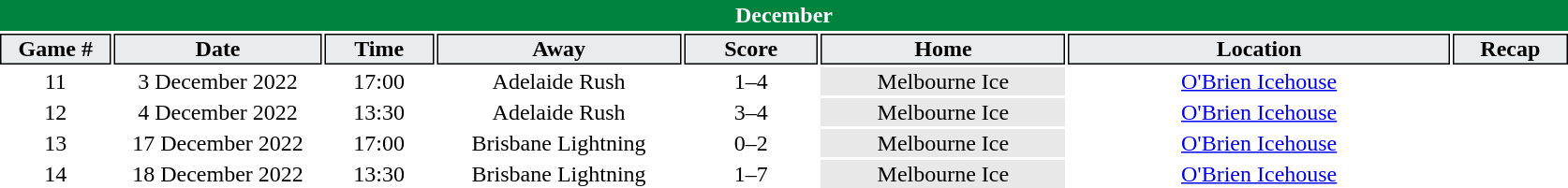<table class="toccolours" style="width:70em;text-align: center">
<tr>
<th colspan="8" style="background:#00843d;color:white;border:#00843d 1px solid">December</th>
</tr>
<tr>
<th style="background:#e9ecef;color:black;border:#000000 1px solid; width: 40px">Game #</th>
<th style="background:#e9ecef;color:black;border:#000000 1px solid; width: 80px">Date</th>
<th style="background:#e9ecef;color:black;border:#000000 1px solid; width: 40px">Time</th>
<th style="background:#e9ecef;color:black;border:#000000 1px solid; width: 95px">Away</th>
<th style="background:#e9ecef;color:black;border:#000000 1px solid; width: 50px">Score</th>
<th style="background:#e9ecef;color:black;border:#000000 1px solid; width: 95px">Home</th>
<th style="background:#e9ecef;color:black;border:#000000 1px solid; width: 150px">Location</th>
<th style="background:#e9ecef;color:black;border:#000000 1px solid; width: 40px">Recap</th>
</tr>
<tr>
<td>11</td>
<td>3 December 2022</td>
<td>17:00</td>
<td>Adelaide Rush</td>
<td>1–4</td>
<td bgcolor="#e8e8e8">Melbourne Ice</td>
<td><a href='#'>O'Brien Icehouse</a></td>
<td></td>
</tr>
<tr>
<td>12</td>
<td>4 December 2022</td>
<td>13:30</td>
<td>Adelaide Rush</td>
<td>3–4</td>
<td bgcolor="#e8e8e8">Melbourne Ice</td>
<td><a href='#'>O'Brien Icehouse</a></td>
<td></td>
</tr>
<tr>
<td>13</td>
<td>17 December 2022</td>
<td>17:00</td>
<td>Brisbane Lightning</td>
<td>0–2</td>
<td bgcolor="#e8e8e8">Melbourne Ice</td>
<td><a href='#'>O'Brien Icehouse</a></td>
<td></td>
</tr>
<tr>
<td>14</td>
<td>18 December 2022</td>
<td>13:30</td>
<td>Brisbane Lightning</td>
<td>1–7</td>
<td bgcolor="#e8e8e8">Melbourne Ice</td>
<td><a href='#'>O'Brien Icehouse</a></td>
<td></td>
</tr>
<tr>
</tr>
</table>
